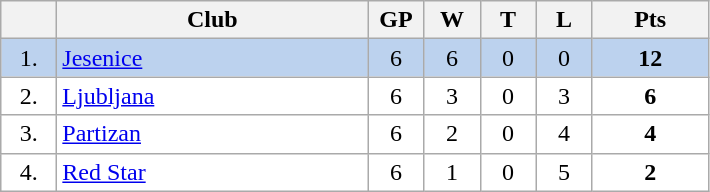<table class="wikitable">
<tr>
<th width="30"></th>
<th width="200">Club</th>
<th width="30">GP</th>
<th width="30">W</th>
<th width="30">T</th>
<th width="30">L</th>
<th width="70">Pts</th>
</tr>
<tr bgcolor="#BCD2EE" align="center">
<td>1.</td>
<td align="left"><a href='#'>Jesenice</a></td>
<td>6</td>
<td>6</td>
<td>0</td>
<td>0</td>
<td><strong>12</strong></td>
</tr>
<tr bgcolor="#FFFFFF" align="center">
<td>2.</td>
<td align="left"><a href='#'>Ljubljana</a></td>
<td>6</td>
<td>3</td>
<td>0</td>
<td>3</td>
<td><strong>6</strong></td>
</tr>
<tr bgcolor="#FFFFFF" align="center">
<td>3.</td>
<td align="left"><a href='#'>Partizan</a></td>
<td>6</td>
<td>2</td>
<td>0</td>
<td>4</td>
<td><strong>4</strong></td>
</tr>
<tr bgcolor="#FFFFFF" align="center">
<td>4.</td>
<td align="left"><a href='#'>Red Star</a></td>
<td>6</td>
<td>1</td>
<td>0</td>
<td>5</td>
<td><strong>2</strong></td>
</tr>
</table>
